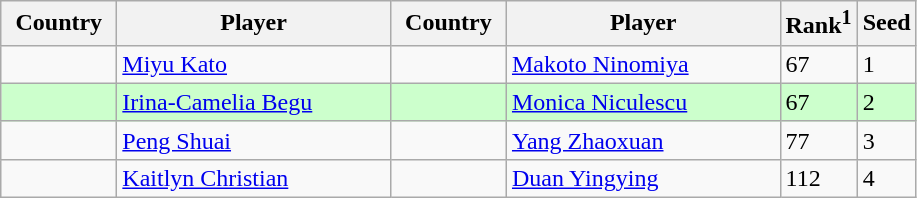<table class="sortable wikitable">
<tr>
<th style="width:70px;">Country</th>
<th style="width:175px;">Player</th>
<th style="width:70px;">Country</th>
<th style="width:175px;">Player</th>
<th>Rank<sup>1</sup></th>
<th>Seed</th>
</tr>
<tr>
<td></td>
<td><a href='#'>Miyu Kato</a></td>
<td></td>
<td><a href='#'>Makoto Ninomiya</a></td>
<td>67</td>
<td>1</td>
</tr>
<tr style="background:#cfc;">
<td></td>
<td><a href='#'>Irina-Camelia Begu</a></td>
<td></td>
<td><a href='#'>Monica Niculescu</a></td>
<td>67</td>
<td>2</td>
</tr>
<tr>
<td></td>
<td><a href='#'>Peng Shuai</a></td>
<td></td>
<td><a href='#'>Yang Zhaoxuan</a></td>
<td>77</td>
<td>3</td>
</tr>
<tr>
<td></td>
<td><a href='#'>Kaitlyn Christian</a></td>
<td></td>
<td><a href='#'>Duan Yingying</a></td>
<td>112</td>
<td>4</td>
</tr>
</table>
